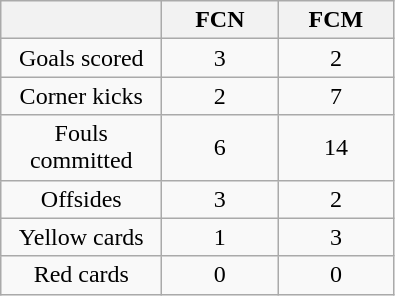<table class="wikitable" style="text-align:center;">
<tr>
<th width=100></th>
<th width=70>FCN</th>
<th width=70>FCM</th>
</tr>
<tr>
<td>Goals scored</td>
<td>3</td>
<td>2</td>
</tr>
<tr>
<td>Corner kicks</td>
<td>2</td>
<td>7</td>
</tr>
<tr>
<td>Fouls committed</td>
<td>6</td>
<td>14</td>
</tr>
<tr>
<td>Offsides</td>
<td>3</td>
<td>2</td>
</tr>
<tr>
<td>Yellow cards</td>
<td>1</td>
<td>3</td>
</tr>
<tr>
<td>Red cards</td>
<td>0</td>
<td>0</td>
</tr>
</table>
